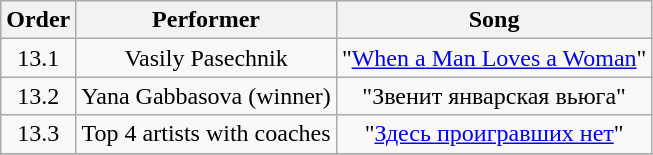<table class="wikitable" style="text-align:center;">
<tr>
<th>Order</th>
<th>Performer</th>
<th>Song</th>
</tr>
<tr>
<td>13.1</td>
<td>Vasily Pasechnik</td>
<td>"<a href='#'>When a Man Loves a Woman</a>"</td>
</tr>
<tr>
<td>13.2</td>
<td>Yana Gabbasova (winner)</td>
<td>"Звенит январская вьюга"</td>
</tr>
<tr>
<td>13.3</td>
<td>Top 4 artists with coaches</td>
<td>"<a href='#'>Здесь проигравших нет</a>"</td>
</tr>
<tr>
</tr>
</table>
